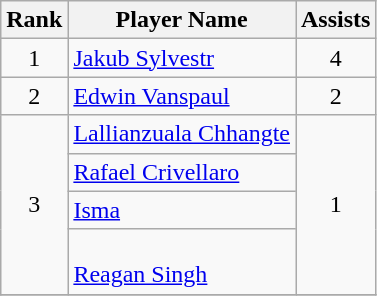<table class="wikitable" style="text-align: center;">
<tr>
<th>Rank</th>
<th>Player Name</th>
<th>Assists</th>
</tr>
<tr>
<td>1</td>
<td align="left"><a href='#'>Jakub Sylvestr</a></td>
<td>4</td>
</tr>
<tr>
<td>2</td>
<td align="left"><a href='#'>Edwin Vanspaul</a></td>
<td>2</td>
</tr>
<tr>
<td rowspan="4">3</td>
<td align="left"><a href='#'>Lallianzuala Chhangte</a></td>
<td rowspan="4">1</td>
</tr>
<tr>
<td align="left"> <a href='#'>Rafael Crivellaro</a></td>
</tr>
<tr>
<td align="left"> <a href='#'>Isma</a></td>
</tr>
<tr>
<td align="left"><br> <a href='#'>Reagan Singh</a></td>
</tr>
<tr>
</tr>
</table>
